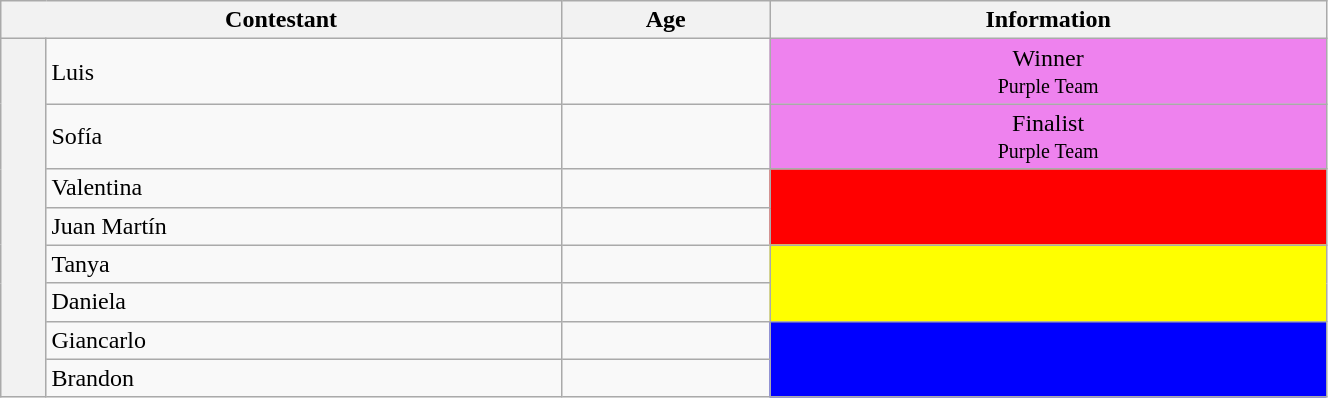<table class="wikitable" style="width:70%;">
<tr>
<th colspan="2">Contestant</th>
<th>Age</th>
<th>Information</th>
</tr>
<tr>
<th rowspan="16"></th>
<td> Luis</td>
<td></td>
<td style="background:violet" align="center">Winner<br><small>Purple Team</small></td>
</tr>
<tr>
<td> Sofía</td>
<td></td>
<td style="background:violet" align="center">Finalist<br><small>Purple Team</small></td>
</tr>
<tr>
<td> Valentina</td>
<td></td>
<td rowspan="2;" style="background:red;"></td>
</tr>
<tr>
<td> Juan Martín</td>
<td></td>
</tr>
<tr>
<td> Tanya</td>
<td></td>
<td rowspan="2;" style="background:yellow;"></td>
</tr>
<tr>
<td> Daniela</td>
<td></td>
</tr>
<tr>
<td> Giancarlo</td>
<td></td>
<td rowspan="2;" style="background:blue;"></td>
</tr>
<tr>
<td> Brandon</td>
<td></td>
</tr>
</table>
